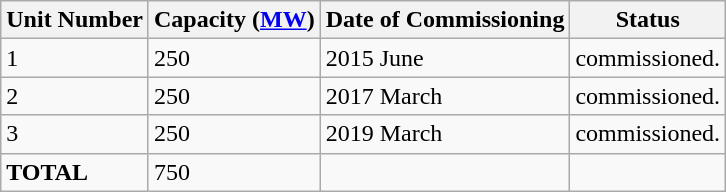<table class="wikitable">
<tr>
<th>Unit Number</th>
<th>Capacity (<a href='#'>MW</a>)</th>
<th>Date of Commissioning</th>
<th>Status</th>
</tr>
<tr>
<td>1</td>
<td>250</td>
<td>2015 June</td>
<td>commissioned.</td>
</tr>
<tr>
<td>2</td>
<td>250</td>
<td>2017 March</td>
<td>commissioned.</td>
</tr>
<tr>
<td>3</td>
<td>250</td>
<td>2019 March</td>
<td>commissioned.</td>
</tr>
<tr>
<td><strong>TOTAL</strong></td>
<td>750</td>
<td></td>
<td></td>
</tr>
</table>
